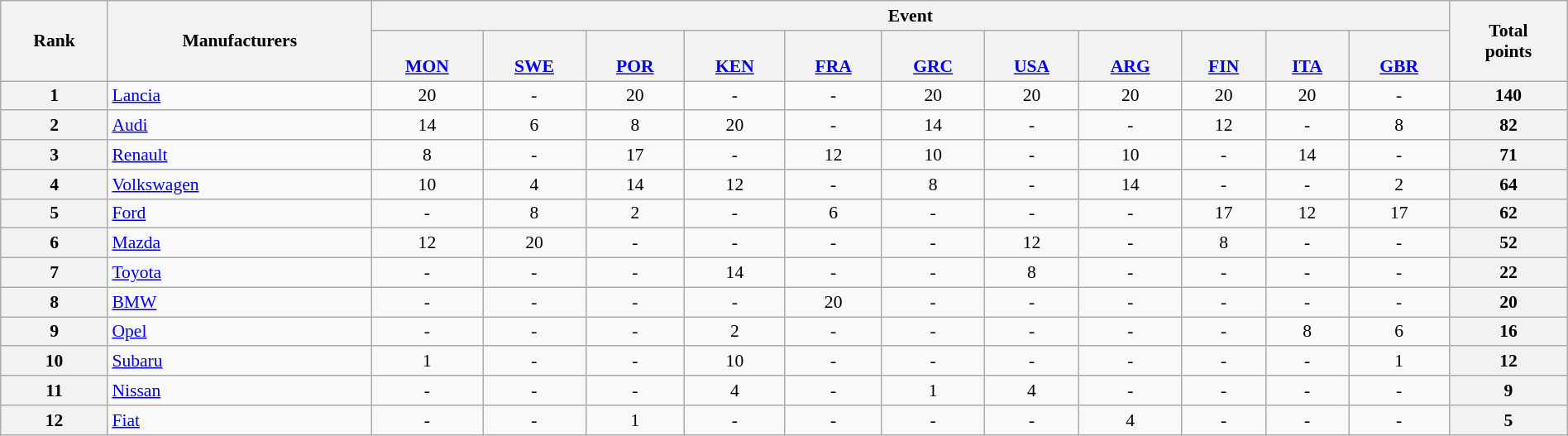<table class="wikitable" width=100% style="text-align:center;font-size:90%;">
<tr>
<th rowspan=2>Rank</th>
<th rowspan=2>Manufacturers</th>
<th colspan=11>Event</th>
<th rowspan=2>Total<br>points</th>
</tr>
<tr valign="bottom">
<th><br><a href='#'>MON</a></th>
<th><br><a href='#'>SWE</a></th>
<th><br><a href='#'>POR</a></th>
<th><br><a href='#'>KEN</a></th>
<th><br><a href='#'>FRA</a></th>
<th><br><a href='#'>GRC</a></th>
<th><br><a href='#'>USA</a></th>
<th><br><a href='#'>ARG</a></th>
<th><br><a href='#'>FIN</a></th>
<th><br><a href='#'>ITA</a></th>
<th><br><a href='#'>GBR</a></th>
</tr>
<tr>
<th>1</th>
<td align=left> <a href='#'>Lancia</a></td>
<td>20</td>
<td>-</td>
<td>20</td>
<td>-</td>
<td>-</td>
<td>20</td>
<td>20</td>
<td>20</td>
<td>20</td>
<td>20</td>
<td>-</td>
<th>140</th>
</tr>
<tr>
<th>2</th>
<td align=left> <a href='#'>Audi</a></td>
<td>14</td>
<td>6</td>
<td>8</td>
<td>20</td>
<td>-</td>
<td>14</td>
<td>-</td>
<td>-</td>
<td>12</td>
<td>-</td>
<td>8</td>
<th>82</th>
</tr>
<tr>
<th>3</th>
<td align=left> <a href='#'>Renault</a></td>
<td>8</td>
<td>-</td>
<td>17</td>
<td>-</td>
<td>12</td>
<td>10</td>
<td>-</td>
<td>10</td>
<td>-</td>
<td>14</td>
<td>-</td>
<th>71</th>
</tr>
<tr>
<th>4</th>
<td align=left> <a href='#'>Volkswagen</a></td>
<td>10</td>
<td>4</td>
<td>14</td>
<td>12</td>
<td>-</td>
<td>8</td>
<td>-</td>
<td>14</td>
<td>-</td>
<td>-</td>
<td>2</td>
<th>64</th>
</tr>
<tr>
<th>5</th>
<td align=left> <a href='#'>Ford</a></td>
<td>-</td>
<td>8</td>
<td>2</td>
<td>-</td>
<td>6</td>
<td>-</td>
<td>-</td>
<td>-</td>
<td>17</td>
<td>12</td>
<td>17</td>
<th>62</th>
</tr>
<tr>
<th>6</th>
<td align=left> <a href='#'>Mazda</a></td>
<td>12</td>
<td>20</td>
<td>-</td>
<td>-</td>
<td>-</td>
<td>-</td>
<td>12</td>
<td>-</td>
<td>8</td>
<td>-</td>
<td>-</td>
<th>52</th>
</tr>
<tr>
<th>7</th>
<td align=left> <a href='#'>Toyota</a></td>
<td>-</td>
<td>-</td>
<td>-</td>
<td>14</td>
<td>-</td>
<td>-</td>
<td>8</td>
<td>-</td>
<td>-</td>
<td>-</td>
<td>-</td>
<th>22</th>
</tr>
<tr>
<th>8</th>
<td align=left> <a href='#'>BMW</a></td>
<td>-</td>
<td>-</td>
<td>-</td>
<td>-</td>
<td>20</td>
<td>-</td>
<td>-</td>
<td>-</td>
<td>-</td>
<td>-</td>
<td>-</td>
<th>20</th>
</tr>
<tr>
<th>9</th>
<td align=left> <a href='#'>Opel</a></td>
<td>-</td>
<td>-</td>
<td>-</td>
<td>2</td>
<td>-</td>
<td>-</td>
<td>-</td>
<td>-</td>
<td>-</td>
<td>8</td>
<td>6</td>
<th>16</th>
</tr>
<tr>
<th>10</th>
<td align=left> <a href='#'>Subaru</a></td>
<td>1</td>
<td>-</td>
<td>-</td>
<td>10</td>
<td>-</td>
<td>-</td>
<td>-</td>
<td>-</td>
<td>-</td>
<td>-</td>
<td>1</td>
<th>12</th>
</tr>
<tr>
<th>11</th>
<td align=left> <a href='#'>Nissan</a></td>
<td>-</td>
<td>-</td>
<td>-</td>
<td>4</td>
<td>-</td>
<td>1</td>
<td>4</td>
<td>-</td>
<td>-</td>
<td>-</td>
<td>-</td>
<th>9</th>
</tr>
<tr>
<th>12</th>
<td align=left> <a href='#'>Fiat</a></td>
<td>-</td>
<td>-</td>
<td>1</td>
<td>-</td>
<td>-</td>
<td>-</td>
<td>-</td>
<td>4</td>
<td>-</td>
<td>-</td>
<td>-</td>
<th>5</th>
</tr>
</table>
